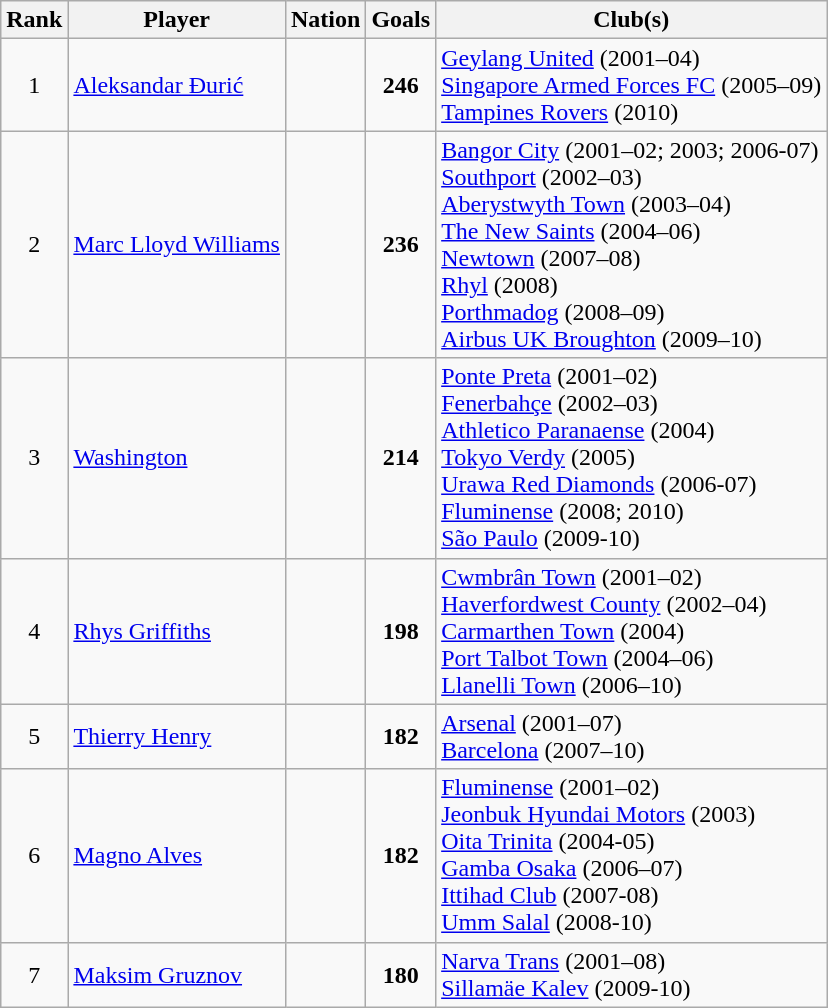<table class="wikitable sortable">
<tr>
<th>Rank</th>
<th>Player</th>
<th>Nation</th>
<th>Goals</th>
<th>Club(s)</th>
</tr>
<tr>
<td align="center">1</td>
<td><a href='#'>Aleksandar Đurić</a></td>
<td></td>
<td align="center"><strong>246</strong></td>
<td> <a href='#'>Geylang United</a> (2001–04)<br> <a href='#'>Singapore Armed Forces FC</a> (2005–09)<br> <a href='#'>Tampines Rovers</a> (2010)</td>
</tr>
<tr>
<td align="center">2</td>
<td><a href='#'>Marc Lloyd Williams</a></td>
<td></td>
<td align="center"><strong>236</strong></td>
<td> <a href='#'>Bangor City</a> (2001–02; 2003; 2006-07)<br> <a href='#'>Southport</a> (2002–03)<br> <a href='#'>Aberystwyth Town</a> (2003–04)<br> <a href='#'>The New Saints</a> (2004–06)<br> <a href='#'>Newtown</a> (2007–08)<br> <a href='#'>Rhyl</a> (2008)<br> <a href='#'>Porthmadog</a> (2008–09)<br> <a href='#'>Airbus UK Broughton</a> (2009–10)</td>
</tr>
<tr>
<td align="center">3</td>
<td><a href='#'>Washington</a></td>
<td></td>
<td align="center"><strong>214</strong></td>
<td> <a href='#'>Ponte Preta</a> (2001–02)<br> <a href='#'>Fenerbahçe</a> (2002–03)<br> <a href='#'>Athletico Paranaense</a> (2004)<br> <a href='#'>Tokyo Verdy</a> (2005)<br> <a href='#'>Urawa Red Diamonds</a> (2006-07)<br> <a href='#'>Fluminense</a> (2008; 2010)<br> <a href='#'>São Paulo</a> (2009-10)</td>
</tr>
<tr>
<td align="center">4</td>
<td><a href='#'>Rhys Griffiths</a></td>
<td></td>
<td align="center"><strong>198</strong></td>
<td> <a href='#'>Cwmbrân Town</a> (2001–02)<br> <a href='#'>Haverfordwest County</a> (2002–04)<br> <a href='#'>Carmarthen Town</a> (2004)<br> <a href='#'>Port Talbot Town</a> (2004–06)<br> <a href='#'>Llanelli Town</a> (2006–10)</td>
</tr>
<tr>
<td align="center">5</td>
<td><a href='#'>Thierry Henry</a></td>
<td></td>
<td align="center"><strong>182</strong></td>
<td> <a href='#'>Arsenal</a> (2001–07)<br> <a href='#'>Barcelona</a> (2007–10)</td>
</tr>
<tr>
<td align="center">6</td>
<td><a href='#'>Magno Alves</a></td>
<td></td>
<td align="center"><strong>182</strong></td>
<td> <a href='#'>Fluminense</a> (2001–02)<br> <a href='#'>Jeonbuk Hyundai Motors</a> (2003)<br> <a href='#'>Oita Trinita</a> (2004-05)<br> <a href='#'>Gamba Osaka</a> (2006–07)<br> <a href='#'>Ittihad Club</a> (2007-08)<br> <a href='#'>Umm Salal</a> (2008-10)</td>
</tr>
<tr>
<td align="center">7</td>
<td><a href='#'>Maksim Gruznov</a></td>
<td></td>
<td align="center"><strong>180</strong></td>
<td> <a href='#'>Narva Trans</a> (2001–08)<br> <a href='#'>Sillamäe Kalev</a> (2009-10)</td>
</tr>
</table>
